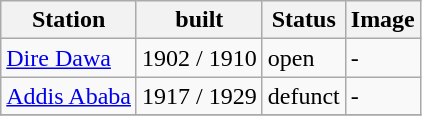<table class="wikitable">
<tr>
<th>Station</th>
<th>built</th>
<th>Status</th>
<th>Image</th>
</tr>
<tr>
<td><a href='#'>Dire Dawa</a></td>
<td align=center>1902 / 1910</td>
<td>open</td>
<td> - </td>
</tr>
<tr>
<td><a href='#'>Addis Ababa</a></td>
<td align=center>1917 / 1929</td>
<td>defunct</td>
<td> - </td>
</tr>
<tr>
</tr>
</table>
